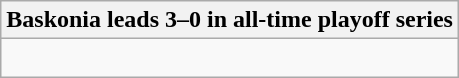<table class="wikitable collapsible collapsed">
<tr>
<th>Baskonia leads 3–0 in all-time playoff series</th>
</tr>
<tr>
<td><br>

</td>
</tr>
</table>
